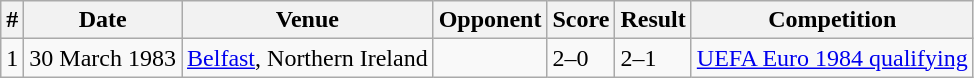<table class="wikitable">
<tr>
<th>#</th>
<th>Date</th>
<th>Venue</th>
<th>Opponent</th>
<th>Score</th>
<th>Result</th>
<th>Competition</th>
</tr>
<tr>
<td>1</td>
<td>30 March 1983</td>
<td><a href='#'>Belfast</a>, Northern Ireland</td>
<td></td>
<td>2–0</td>
<td>2–1</td>
<td><a href='#'>UEFA Euro 1984 qualifying</a></td>
</tr>
</table>
